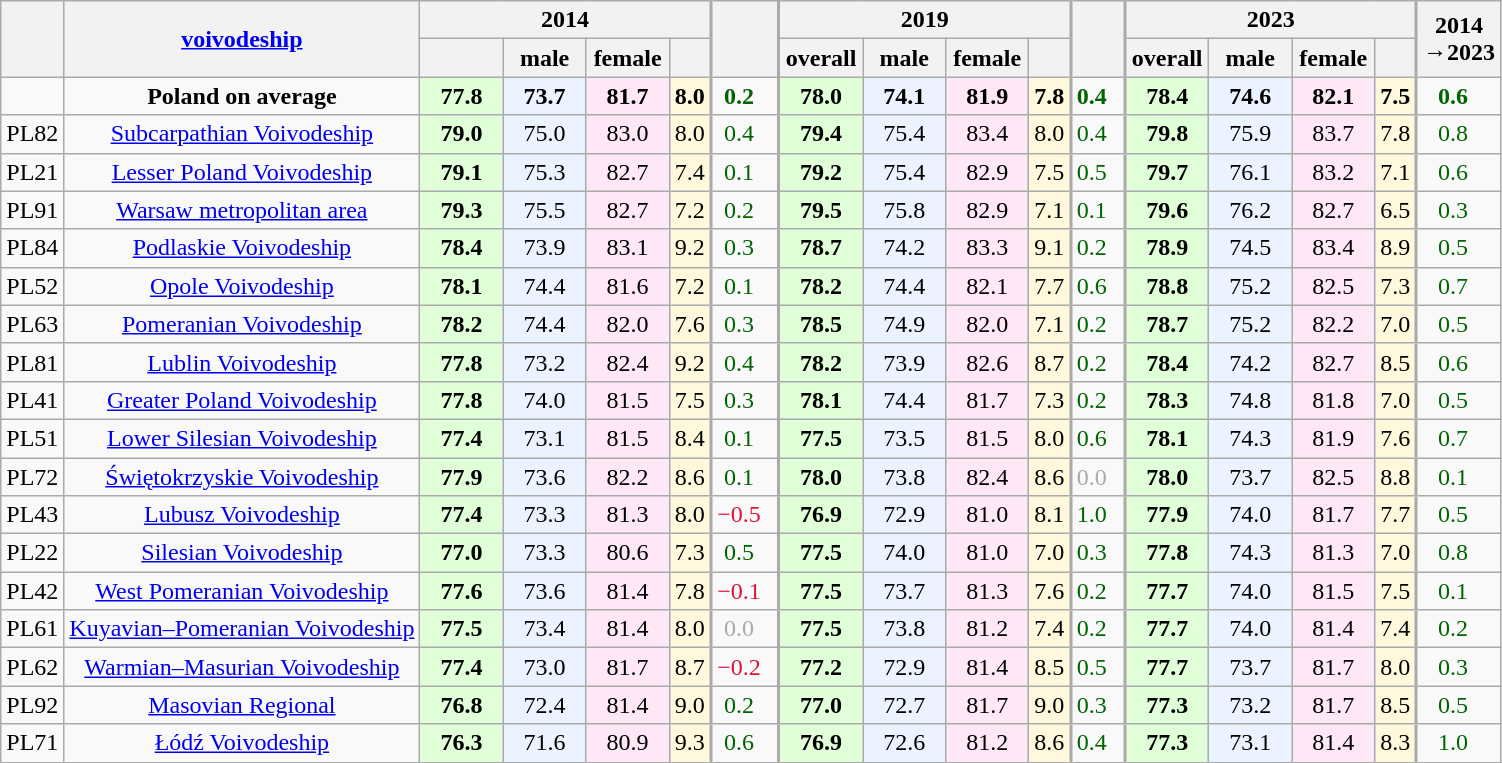<table class="wikitable sortable mw-datatable static-row-numbers sort-under col1left col2left col7right col12right col17right" style="text-align:center;">
<tr>
<th rowspan=2 style="vertical-align:middle;"></th>
<th rowspan=2 style="vertical-align:middle;"><a href='#'>voivodeship</a></th>
<th colspan=4>2014</th>
<th rowspan=2 style="vertical-align:middle;border-left-width:2px;"></th>
<th colspan=4 style="border-left-width:2px;">2019</th>
<th rowspan=2 style="vertical-align:middle;border-left-width:2px;"></th>
<th colspan=4 style="border-left-width:2px;">2023</th>
<th rowspan=2 style="vertical-align:middle;border-left-width:2px;">2014<br>→2023</th>
</tr>
<tr>
<th style="vertical-align:middle;min-width:3em;"></th>
<th style="vertical-align:middle;min-width:3em;">male</th>
<th style="vertical-align:middle;min-width:3em;">female</th>
<th></th>
<th style="vertical-align:middle;min-width:3em;border-left-width:2px;">overall</th>
<th style="vertical-align:middle;min-width:3em;">male</th>
<th style="vertical-align:middle;min-width:3em;">female</th>
<th></th>
<th style="vertical-align:middle;min-width:3em;border-left-width:2px;">overall</th>
<th style="vertical-align:middle;min-width:3em;">male</th>
<th style="vertical-align:middle;min-width:3em;">female</th>
<th></th>
</tr>
<tr class=static-row-header>
<td></td>
<td><strong>Poland on average</strong></td>
<td style="background:#e0ffd8;"><strong>77.8</strong></td>
<td style="background:#eaf3ff;"><strong>73.7</strong></td>
<td style="background:#fee7f6;"><strong>81.7</strong></td>
<td style="background:#fff8dc;"><strong>8.0</strong></td>
<td style="padding-right:1.5ex;color:darkgreen;border-left-width:2px;"><strong>0.2</strong></td>
<td style="background:#e0ffd8;border-left-width:2px;"><strong>78.0</strong></td>
<td style="background:#eaf3ff;"><strong>74.1</strong></td>
<td style="background:#fee7f6;"><strong>81.9</strong></td>
<td style="background:#fff8dc;"><strong>7.8</strong></td>
<td style="padding-right:1.5ex;color:darkgreen;border-left-width:2px;"><strong>0.4</strong></td>
<td style="background:#e0ffd8;border-left-width:2px;"><strong>78.4</strong></td>
<td style="background:#eaf3ff;"><strong>74.6</strong></td>
<td style="background:#fee7f6;"><strong>82.1</strong></td>
<td style="background:#fff8dc;"><strong>7.5</strong></td>
<td style="padding-right:1.5ex;color:darkgreen;border-left-width:2px;"><strong>0.6</strong></td>
</tr>
<tr>
<td>PL82</td>
<td><a href='#'>Subcarpathian Voivodeship</a></td>
<td style="background:#e0ffd8;"><strong>79.0</strong></td>
<td style="background:#eaf3ff;">75.0</td>
<td style="background:#fee7f6;">83.0</td>
<td style="background:#fff8dc;">8.0</td>
<td style="padding-right:1.5ex;color:darkgreen;border-left-width:2px;">0.4</td>
<td style="background:#e0ffd8;border-left-width:2px;"><strong>79.4</strong></td>
<td style="background:#eaf3ff;">75.4</td>
<td style="background:#fee7f6;">83.4</td>
<td style="background:#fff8dc;">8.0</td>
<td style="padding-right:1.5ex;color:darkgreen;border-left-width:2px;">0.4</td>
<td style="background:#e0ffd8;border-left-width:2px;"><strong>79.8</strong></td>
<td style="background:#eaf3ff;">75.9</td>
<td style="background:#fee7f6;">83.7</td>
<td style="background:#fff8dc;">7.8</td>
<td style="padding-right:1.5ex;color:darkgreen;border-left-width:2px;">0.8</td>
</tr>
<tr>
<td>PL21</td>
<td><a href='#'>Lesser Poland Voivodeship</a></td>
<td style="background:#e0ffd8;"><strong>79.1</strong></td>
<td style="background:#eaf3ff;">75.3</td>
<td style="background:#fee7f6;">82.7</td>
<td style="background:#fff8dc;">7.4</td>
<td style="padding-right:1.5ex;color:darkgreen;border-left-width:2px;">0.1</td>
<td style="background:#e0ffd8;border-left-width:2px;"><strong>79.2</strong></td>
<td style="background:#eaf3ff;">75.4</td>
<td style="background:#fee7f6;">82.9</td>
<td style="background:#fff8dc;">7.5</td>
<td style="padding-right:1.5ex;color:darkgreen;border-left-width:2px;">0.5</td>
<td style="background:#e0ffd8;border-left-width:2px;"><strong>79.7</strong></td>
<td style="background:#eaf3ff;">76.1</td>
<td style="background:#fee7f6;">83.2</td>
<td style="background:#fff8dc;">7.1</td>
<td style="padding-right:1.5ex;color:darkgreen;border-left-width:2px;">0.6</td>
</tr>
<tr>
<td>PL91</td>
<td><a href='#'>Warsaw metropolitan area</a></td>
<td style="background:#e0ffd8;"><strong>79.3</strong></td>
<td style="background:#eaf3ff;">75.5</td>
<td style="background:#fee7f6;">82.7</td>
<td style="background:#fff8dc;">7.2</td>
<td style="padding-right:1.5ex;color:darkgreen;border-left-width:2px;">0.2</td>
<td style="background:#e0ffd8;border-left-width:2px;"><strong>79.5</strong></td>
<td style="background:#eaf3ff;">75.8</td>
<td style="background:#fee7f6;">82.9</td>
<td style="background:#fff8dc;">7.1</td>
<td style="padding-right:1.5ex;color:darkgreen;border-left-width:2px;">0.1</td>
<td style="background:#e0ffd8;border-left-width:2px;"><strong>79.6</strong></td>
<td style="background:#eaf3ff;">76.2</td>
<td style="background:#fee7f6;">82.7</td>
<td style="background:#fff8dc;">6.5</td>
<td style="padding-right:1.5ex;color:darkgreen;border-left-width:2px;">0.3</td>
</tr>
<tr>
<td>PL84</td>
<td><a href='#'>Podlaskie Voivodeship</a></td>
<td style="background:#e0ffd8;"><strong>78.4</strong></td>
<td style="background:#eaf3ff;">73.9</td>
<td style="background:#fee7f6;">83.1</td>
<td style="background:#fff8dc;">9.2</td>
<td style="padding-right:1.5ex;color:darkgreen;border-left-width:2px;">0.3</td>
<td style="background:#e0ffd8;border-left-width:2px;"><strong>78.7</strong></td>
<td style="background:#eaf3ff;">74.2</td>
<td style="background:#fee7f6;">83.3</td>
<td style="background:#fff8dc;">9.1</td>
<td style="padding-right:1.5ex;color:darkgreen;border-left-width:2px;">0.2</td>
<td style="background:#e0ffd8;border-left-width:2px;"><strong>78.9</strong></td>
<td style="background:#eaf3ff;">74.5</td>
<td style="background:#fee7f6;">83.4</td>
<td style="background:#fff8dc;">8.9</td>
<td style="padding-right:1.5ex;color:darkgreen;border-left-width:2px;">0.5</td>
</tr>
<tr>
<td>PL52</td>
<td><a href='#'>Opole Voivodeship</a></td>
<td style="background:#e0ffd8;"><strong>78.1</strong></td>
<td style="background:#eaf3ff;">74.4</td>
<td style="background:#fee7f6;">81.6</td>
<td style="background:#fff8dc;">7.2</td>
<td style="padding-right:1.5ex;color:darkgreen;border-left-width:2px;">0.1</td>
<td style="background:#e0ffd8;border-left-width:2px;"><strong>78.2</strong></td>
<td style="background:#eaf3ff;">74.4</td>
<td style="background:#fee7f6;">82.1</td>
<td style="background:#fff8dc;">7.7</td>
<td style="padding-right:1.5ex;color:darkgreen;border-left-width:2px;">0.6</td>
<td style="background:#e0ffd8;border-left-width:2px;"><strong>78.8</strong></td>
<td style="background:#eaf3ff;">75.2</td>
<td style="background:#fee7f6;">82.5</td>
<td style="background:#fff8dc;">7.3</td>
<td style="padding-right:1.5ex;color:darkgreen;border-left-width:2px;">0.7</td>
</tr>
<tr>
<td>PL63</td>
<td><a href='#'>Pomeranian Voivodeship</a></td>
<td style="background:#e0ffd8;"><strong>78.2</strong></td>
<td style="background:#eaf3ff;">74.4</td>
<td style="background:#fee7f6;">82.0</td>
<td style="background:#fff8dc;">7.6</td>
<td style="padding-right:1.5ex;color:darkgreen;border-left-width:2px;">0.3</td>
<td style="background:#e0ffd8;border-left-width:2px;"><strong>78.5</strong></td>
<td style="background:#eaf3ff;">74.9</td>
<td style="background:#fee7f6;">82.0</td>
<td style="background:#fff8dc;">7.1</td>
<td style="padding-right:1.5ex;color:darkgreen;border-left-width:2px;">0.2</td>
<td style="background:#e0ffd8;border-left-width:2px;"><strong>78.7</strong></td>
<td style="background:#eaf3ff;">75.2</td>
<td style="background:#fee7f6;">82.2</td>
<td style="background:#fff8dc;">7.0</td>
<td style="padding-right:1.5ex;color:darkgreen;border-left-width:2px;">0.5</td>
</tr>
<tr>
<td>PL81</td>
<td><a href='#'>Lublin Voivodeship</a></td>
<td style="background:#e0ffd8;"><strong>77.8</strong></td>
<td style="background:#eaf3ff;">73.2</td>
<td style="background:#fee7f6;">82.4</td>
<td style="background:#fff8dc;">9.2</td>
<td style="padding-right:1.5ex;color:darkgreen;border-left-width:2px;">0.4</td>
<td style="background:#e0ffd8;border-left-width:2px;"><strong>78.2</strong></td>
<td style="background:#eaf3ff;">73.9</td>
<td style="background:#fee7f6;">82.6</td>
<td style="background:#fff8dc;">8.7</td>
<td style="padding-right:1.5ex;color:darkgreen;border-left-width:2px;">0.2</td>
<td style="background:#e0ffd8;border-left-width:2px;"><strong>78.4</strong></td>
<td style="background:#eaf3ff;">74.2</td>
<td style="background:#fee7f6;">82.7</td>
<td style="background:#fff8dc;">8.5</td>
<td style="padding-right:1.5ex;color:darkgreen;border-left-width:2px;">0.6</td>
</tr>
<tr>
<td>PL41</td>
<td><a href='#'>Greater Poland Voivodeship</a></td>
<td style="background:#e0ffd8;"><strong>77.8</strong></td>
<td style="background:#eaf3ff;">74.0</td>
<td style="background:#fee7f6;">81.5</td>
<td style="background:#fff8dc;">7.5</td>
<td style="padding-right:1.5ex;color:darkgreen;border-left-width:2px;">0.3</td>
<td style="background:#e0ffd8;border-left-width:2px;"><strong>78.1</strong></td>
<td style="background:#eaf3ff;">74.4</td>
<td style="background:#fee7f6;">81.7</td>
<td style="background:#fff8dc;">7.3</td>
<td style="padding-right:1.5ex;color:darkgreen;border-left-width:2px;">0.2</td>
<td style="background:#e0ffd8;border-left-width:2px;"><strong>78.3</strong></td>
<td style="background:#eaf3ff;">74.8</td>
<td style="background:#fee7f6;">81.8</td>
<td style="background:#fff8dc;">7.0</td>
<td style="padding-right:1.5ex;color:darkgreen;border-left-width:2px;">0.5</td>
</tr>
<tr>
<td>PL51</td>
<td><a href='#'>Lower Silesian Voivodeship</a></td>
<td style="background:#e0ffd8;"><strong>77.4</strong></td>
<td style="background:#eaf3ff;">73.1</td>
<td style="background:#fee7f6;">81.5</td>
<td style="background:#fff8dc;">8.4</td>
<td style="padding-right:1.5ex;color:darkgreen;border-left-width:2px;">0.1</td>
<td style="background:#e0ffd8;border-left-width:2px;"><strong>77.5</strong></td>
<td style="background:#eaf3ff;">73.5</td>
<td style="background:#fee7f6;">81.5</td>
<td style="background:#fff8dc;">8.0</td>
<td style="padding-right:1.5ex;color:darkgreen;border-left-width:2px;">0.6</td>
<td style="background:#e0ffd8;border-left-width:2px;"><strong>78.1</strong></td>
<td style="background:#eaf3ff;">74.3</td>
<td style="background:#fee7f6;">81.9</td>
<td style="background:#fff8dc;">7.6</td>
<td style="padding-right:1.5ex;color:darkgreen;border-left-width:2px;">0.7</td>
</tr>
<tr>
<td>PL72</td>
<td><a href='#'>Świętokrzyskie Voivodeship</a></td>
<td style="background:#e0ffd8;"><strong>77.9</strong></td>
<td style="background:#eaf3ff;">73.6</td>
<td style="background:#fee7f6;">82.2</td>
<td style="background:#fff8dc;">8.6</td>
<td style="padding-right:1.5ex;color:darkgreen;border-left-width:2px;">0.1</td>
<td style="background:#e0ffd8;border-left-width:2px;"><strong>78.0</strong></td>
<td style="background:#eaf3ff;">73.8</td>
<td style="background:#fee7f6;">82.4</td>
<td style="background:#fff8dc;">8.6</td>
<td style="padding-right:1.5ex;color:darkgray;border-left-width:2px;">0.0</td>
<td style="background:#e0ffd8;border-left-width:2px;"><strong>78.0</strong></td>
<td style="background:#eaf3ff;">73.7</td>
<td style="background:#fee7f6;">82.5</td>
<td style="background:#fff8dc;">8.8</td>
<td style="padding-right:1.5ex;color:darkgreen;border-left-width:2px;">0.1</td>
</tr>
<tr>
<td>PL43</td>
<td><a href='#'>Lubusz Voivodeship</a></td>
<td style="background:#e0ffd8;"><strong>77.4</strong></td>
<td style="background:#eaf3ff;">73.3</td>
<td style="background:#fee7f6;">81.3</td>
<td style="background:#fff8dc;">8.0</td>
<td style="padding-right:1.5ex;color:crimson;border-left-width:2px;">−0.5</td>
<td style="background:#e0ffd8;border-left-width:2px;"><strong>76.9</strong></td>
<td style="background:#eaf3ff;">72.9</td>
<td style="background:#fee7f6;">81.0</td>
<td style="background:#fff8dc;">8.1</td>
<td style="padding-right:1.5ex;color:darkgreen;border-left-width:2px;">1.0</td>
<td style="background:#e0ffd8;border-left-width:2px;"><strong>77.9</strong></td>
<td style="background:#eaf3ff;">74.0</td>
<td style="background:#fee7f6;">81.7</td>
<td style="background:#fff8dc;">7.7</td>
<td style="padding-right:1.5ex;color:darkgreen;border-left-width:2px;">0.5</td>
</tr>
<tr>
<td>PL22</td>
<td><a href='#'>Silesian Voivodeship</a></td>
<td style="background:#e0ffd8;"><strong>77.0</strong></td>
<td style="background:#eaf3ff;">73.3</td>
<td style="background:#fee7f6;">80.6</td>
<td style="background:#fff8dc;">7.3</td>
<td style="padding-right:1.5ex;color:darkgreen;border-left-width:2px;">0.5</td>
<td style="background:#e0ffd8;border-left-width:2px;"><strong>77.5</strong></td>
<td style="background:#eaf3ff;">74.0</td>
<td style="background:#fee7f6;">81.0</td>
<td style="background:#fff8dc;">7.0</td>
<td style="padding-right:1.5ex;color:darkgreen;border-left-width:2px;">0.3</td>
<td style="background:#e0ffd8;border-left-width:2px;"><strong>77.8</strong></td>
<td style="background:#eaf3ff;">74.3</td>
<td style="background:#fee7f6;">81.3</td>
<td style="background:#fff8dc;">7.0</td>
<td style="padding-right:1.5ex;color:darkgreen;border-left-width:2px;">0.8</td>
</tr>
<tr>
<td>PL42</td>
<td><a href='#'>West Pomeranian Voivodeship</a></td>
<td style="background:#e0ffd8;"><strong>77.6</strong></td>
<td style="background:#eaf3ff;">73.6</td>
<td style="background:#fee7f6;">81.4</td>
<td style="background:#fff8dc;">7.8</td>
<td style="padding-right:1.5ex;color:crimson;border-left-width:2px;">−0.1</td>
<td style="background:#e0ffd8;border-left-width:2px;"><strong>77.5</strong></td>
<td style="background:#eaf3ff;">73.7</td>
<td style="background:#fee7f6;">81.3</td>
<td style="background:#fff8dc;">7.6</td>
<td style="padding-right:1.5ex;color:darkgreen;border-left-width:2px;">0.2</td>
<td style="background:#e0ffd8;border-left-width:2px;"><strong>77.7</strong></td>
<td style="background:#eaf3ff;">74.0</td>
<td style="background:#fee7f6;">81.5</td>
<td style="background:#fff8dc;">7.5</td>
<td style="padding-right:1.5ex;color:darkgreen;border-left-width:2px;">0.1</td>
</tr>
<tr>
<td>PL61</td>
<td><a href='#'>Kuyavian–Pomeranian Voivodeship</a></td>
<td style="background:#e0ffd8;"><strong>77.5</strong></td>
<td style="background:#eaf3ff;">73.4</td>
<td style="background:#fee7f6;">81.4</td>
<td style="background:#fff8dc;">8.0</td>
<td style="padding-right:1.5ex;color:darkgray;border-left-width:2px;">0.0</td>
<td style="background:#e0ffd8;border-left-width:2px;"><strong>77.5</strong></td>
<td style="background:#eaf3ff;">73.8</td>
<td style="background:#fee7f6;">81.2</td>
<td style="background:#fff8dc;">7.4</td>
<td style="padding-right:1.5ex;color:darkgreen;border-left-width:2px;">0.2</td>
<td style="background:#e0ffd8;border-left-width:2px;"><strong>77.7</strong></td>
<td style="background:#eaf3ff;">74.0</td>
<td style="background:#fee7f6;">81.4</td>
<td style="background:#fff8dc;">7.4</td>
<td style="padding-right:1.5ex;color:darkgreen;border-left-width:2px;">0.2</td>
</tr>
<tr>
<td>PL62</td>
<td><a href='#'>Warmian–Masurian Voivodeship</a></td>
<td style="background:#e0ffd8;"><strong>77.4</strong></td>
<td style="background:#eaf3ff;">73.0</td>
<td style="background:#fee7f6;">81.7</td>
<td style="background:#fff8dc;">8.7</td>
<td style="padding-right:1.5ex;color:crimson;border-left-width:2px;">−0.2</td>
<td style="background:#e0ffd8;border-left-width:2px;"><strong>77.2</strong></td>
<td style="background:#eaf3ff;">72.9</td>
<td style="background:#fee7f6;">81.4</td>
<td style="background:#fff8dc;">8.5</td>
<td style="padding-right:1.5ex;color:darkgreen;border-left-width:2px;">0.5</td>
<td style="background:#e0ffd8;border-left-width:2px;"><strong>77.7</strong></td>
<td style="background:#eaf3ff;">73.7</td>
<td style="background:#fee7f6;">81.7</td>
<td style="background:#fff8dc;">8.0</td>
<td style="padding-right:1.5ex;color:darkgreen;border-left-width:2px;">0.3</td>
</tr>
<tr>
<td>PL92</td>
<td><a href='#'>Masovian Regional</a></td>
<td style="background:#e0ffd8;"><strong>76.8</strong></td>
<td style="background:#eaf3ff;">72.4</td>
<td style="background:#fee7f6;">81.4</td>
<td style="background:#fff8dc;">9.0</td>
<td style="padding-right:1.5ex;color:darkgreen;border-left-width:2px;">0.2</td>
<td style="background:#e0ffd8;border-left-width:2px;"><strong>77.0</strong></td>
<td style="background:#eaf3ff;">72.7</td>
<td style="background:#fee7f6;">81.7</td>
<td style="background:#fff8dc;">9.0</td>
<td style="padding-right:1.5ex;color:darkgreen;border-left-width:2px;">0.3</td>
<td style="background:#e0ffd8;border-left-width:2px;"><strong>77.3</strong></td>
<td style="background:#eaf3ff;">73.2</td>
<td style="background:#fee7f6;">81.7</td>
<td style="background:#fff8dc;">8.5</td>
<td style="padding-right:1.5ex;color:darkgreen;border-left-width:2px;">0.5</td>
</tr>
<tr>
<td>PL71</td>
<td><a href='#'>Łódź Voivodeship</a></td>
<td style="background:#e0ffd8;"><strong>76.3</strong></td>
<td style="background:#eaf3ff;">71.6</td>
<td style="background:#fee7f6;">80.9</td>
<td style="background:#fff8dc;">9.3</td>
<td style="padding-right:1.5ex;color:darkgreen;border-left-width:2px;">0.6</td>
<td style="background:#e0ffd8;border-left-width:2px;"><strong>76.9</strong></td>
<td style="background:#eaf3ff;">72.6</td>
<td style="background:#fee7f6;">81.2</td>
<td style="background:#fff8dc;">8.6</td>
<td style="padding-right:1.5ex;color:darkgreen;border-left-width:2px;">0.4</td>
<td style="background:#e0ffd8;border-left-width:2px;"><strong>77.3</strong></td>
<td style="background:#eaf3ff;">73.1</td>
<td style="background:#fee7f6;">81.4</td>
<td style="background:#fff8dc;">8.3</td>
<td style="padding-right:1.5ex;color:darkgreen;border-left-width:2px;">1.0</td>
</tr>
</table>
